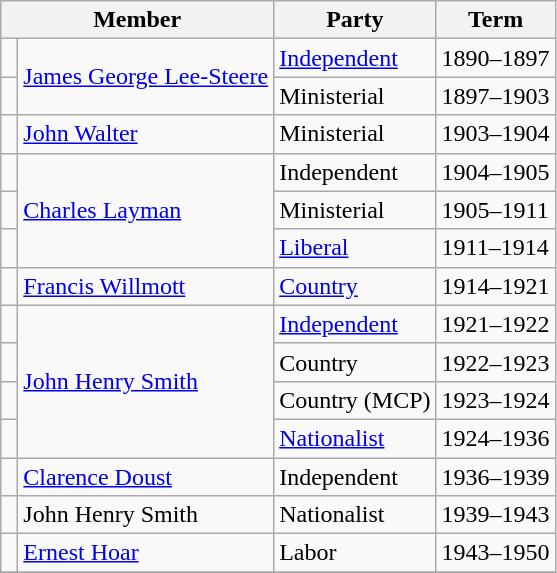<table class="wikitable">
<tr>
<th colspan="2">Member</th>
<th>Party</th>
<th>Term</th>
</tr>
<tr>
<td> </td>
<td rowspan="2"><a href='#'>James George Lee-Steere</a></td>
<td><a href='#'>Independent</a></td>
<td>1890–1897</td>
</tr>
<tr>
<td> </td>
<td>Ministerial</td>
<td>1897–1903</td>
</tr>
<tr>
<td> </td>
<td><a href='#'>John Walter</a></td>
<td>Ministerial</td>
<td>1903–1904</td>
</tr>
<tr>
<td> </td>
<td rowspan="3"><a href='#'>Charles Layman</a></td>
<td>Independent</td>
<td>1904–1905</td>
</tr>
<tr>
<td> </td>
<td>Ministerial</td>
<td>1905–1911</td>
</tr>
<tr>
<td> </td>
<td><a href='#'>Liberal</a></td>
<td>1911–1914</td>
</tr>
<tr>
<td> </td>
<td><a href='#'>Francis Willmott</a></td>
<td><a href='#'>Country</a></td>
<td>1914–1921</td>
</tr>
<tr>
<td> </td>
<td rowspan="4"><a href='#'>John Henry Smith</a></td>
<td><a href='#'>Independent</a></td>
<td>1921–1922</td>
</tr>
<tr>
<td> </td>
<td>Country</td>
<td>1922–1923</td>
</tr>
<tr>
<td> </td>
<td>Country (MCP)</td>
<td>1923–1924</td>
</tr>
<tr>
<td> </td>
<td><a href='#'>Nationalist</a></td>
<td>1924–1936</td>
</tr>
<tr>
<td> </td>
<td><a href='#'>Clarence Doust</a></td>
<td>Independent</td>
<td>1936–1939</td>
</tr>
<tr>
<td> </td>
<td>John Henry Smith</td>
<td>Nationalist</td>
<td>1939–1943</td>
</tr>
<tr>
<td> </td>
<td><a href='#'>Ernest Hoar</a></td>
<td>Labor</td>
<td>1943–1950</td>
</tr>
<tr>
</tr>
</table>
